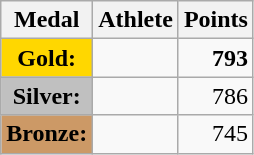<table class="wikitable">
<tr>
<th>Medal</th>
<th>Athlete</th>
<th>Points</th>
</tr>
<tr>
<td style="text-align:center;background-color:gold;"><strong>Gold:</strong></td>
<td><strong></strong></td>
<td align="right"><strong>793</strong></td>
</tr>
<tr>
<td style="text-align:center;background-color:silver;"><strong>Silver:</strong></td>
<td></td>
<td align="right">786</td>
</tr>
<tr>
<td style="text-align:center;background-color:#CC9966;"><strong>Bronze:</strong></td>
<td></td>
<td align="right">745</td>
</tr>
</table>
